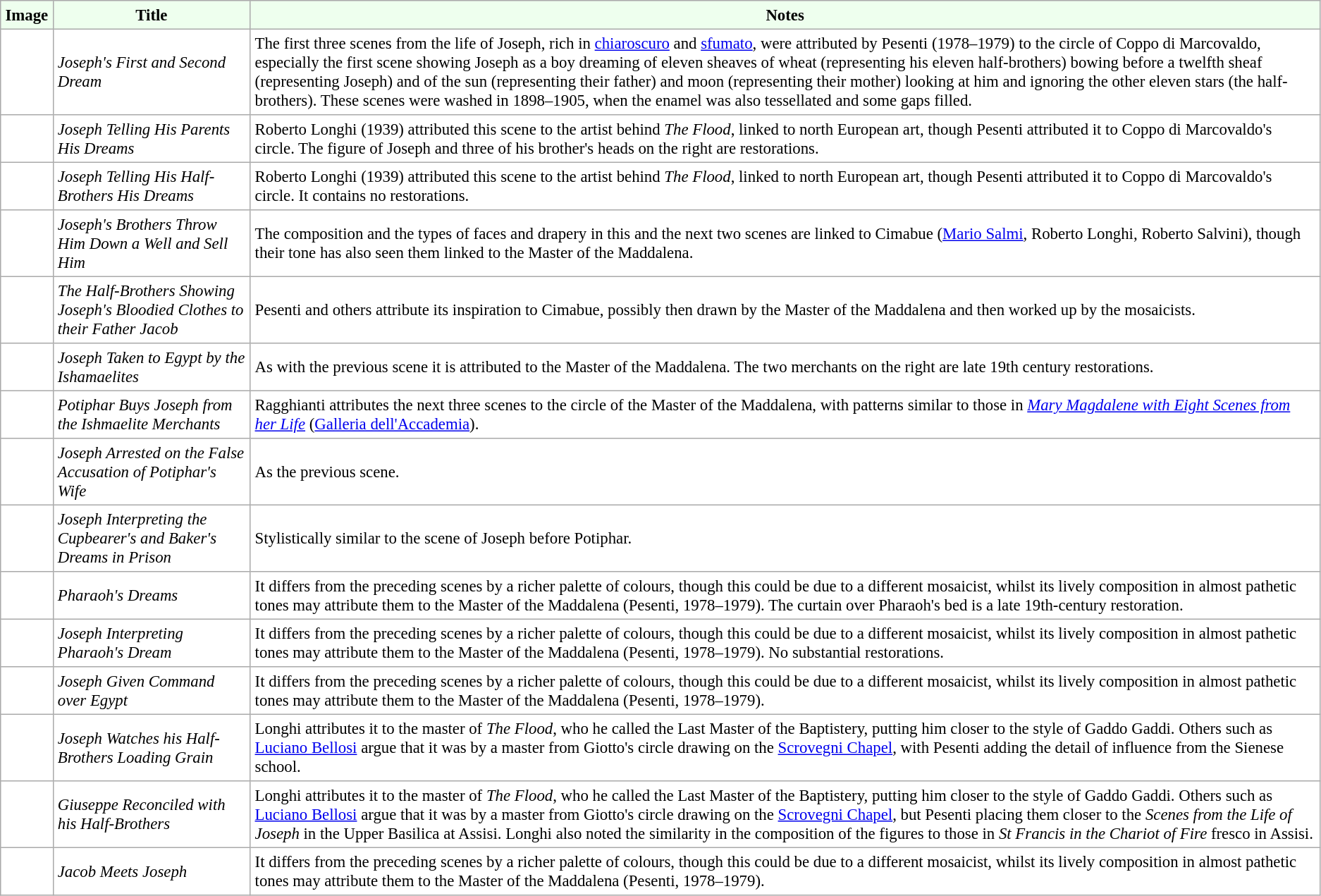<table border="2" align="center" cellpadding="4" cellspacing="0" style="margin: 1em 1em 1em 0; border: 1px #aaa solid; border-collapse: collapse; font-size: 95%;">
<tr bgcolor="#eeffee">
<th>Image</th>
<th>Title</th>
<th>Notes</th>
</tr>
<tr>
<td></td>
<td><em>Joseph's First and Second Dream</em></td>
<td>The first three scenes from the life of Joseph, rich in <a href='#'>chiaroscuro</a> and <a href='#'>sfumato</a>, were attributed by Pesenti (1978–1979) to the circle of Coppo di Marcovaldo, especially the first scene showing Joseph as a boy dreaming of eleven sheaves of wheat (representing his eleven half-brothers) bowing before a twelfth sheaf (representing Joseph) and of the sun (representing their father) and moon (representing their mother) looking at him and ignoring the other eleven stars (the half-brothers). These scenes were washed in 1898–1905, when the enamel was also tessellated and some gaps filled.</td>
</tr>
<tr>
<td></td>
<td><em>Joseph Telling His Parents His Dreams</em></td>
<td>Roberto Longhi (1939) attributed this scene to the artist behind <em>The Flood</em>, linked to north European art, though Pesenti attributed it to Coppo di Marcovaldo's circle. The figure of Joseph and three of his brother's heads on the right are restorations.</td>
</tr>
<tr>
<td></td>
<td><em>Joseph Telling His Half-Brothers His Dreams</em></td>
<td>Roberto Longhi (1939) attributed this scene to the artist behind <em>The Flood</em>, linked to north European art, though Pesenti attributed it to Coppo di Marcovaldo's circle. It contains no restorations.</td>
</tr>
<tr>
<td></td>
<td><em>Joseph's Brothers Throw Him Down a Well and Sell Him</em></td>
<td>The composition and the types of faces and drapery in this and the next two scenes are linked to Cimabue (<a href='#'>Mario Salmi</a>, Roberto Longhi, Roberto Salvini), though their tone has also seen them linked to the Master of the Maddalena.</td>
</tr>
<tr>
<td></td>
<td><em>The Half-Brothers Showing Joseph's Bloodied Clothes to their Father Jacob</em></td>
<td>Pesenti and others attribute its inspiration to Cimabue, possibly then drawn by the Master of the Maddalena and then worked up by the mosaicists.</td>
</tr>
<tr>
<td></td>
<td><em>Joseph Taken to Egypt by the Ishamaelites</em></td>
<td>As with the previous scene it is attributed to the Master of the Maddalena. The two merchants on the right are late 19th century restorations.</td>
</tr>
<tr>
<td></td>
<td><em>Potiphar Buys Joseph from the Ishmaelite Merchants</em></td>
<td>Ragghianti attributes the next three scenes to the circle of the Master of the Maddalena, with patterns similar to those in <em><a href='#'>Mary Magdalene with Eight Scenes from her Life</a></em> (<a href='#'>Galleria dell'Accademia</a>).</td>
</tr>
<tr>
<td></td>
<td><em>Joseph Arrested on the False Accusation of Potiphar's Wife</em></td>
<td>As the previous scene.</td>
</tr>
<tr>
<td></td>
<td><em>Joseph Interpreting the Cupbearer's and Baker's Dreams in Prison</em></td>
<td>Stylistically similar to the scene of Joseph before Potiphar.</td>
</tr>
<tr>
<td></td>
<td><em>Pharaoh's Dreams</em></td>
<td>It differs from the preceding scenes by a richer palette of colours, though this could be due to a different mosaicist, whilst its lively composition in almost pathetic tones may attribute them to the Master of the Maddalena (Pesenti, 1978–1979). The curtain over Pharaoh's bed is a late 19th-century restoration.</td>
</tr>
<tr>
<td></td>
<td><em>Joseph Interpreting Pharaoh's Dream</em></td>
<td>It differs from the preceding scenes by a richer palette of colours, though this could be due to a different mosaicist, whilst its lively composition in almost pathetic tones may attribute them to the Master of the Maddalena (Pesenti, 1978–1979). No substantial restorations.</td>
</tr>
<tr>
<td></td>
<td><em>Joseph Given Command over Egypt</em></td>
<td>It differs from the preceding scenes by a richer palette of colours, though this could be due to a different mosaicist, whilst its lively composition in almost pathetic tones may attribute them to the Master of the Maddalena (Pesenti, 1978–1979).</td>
</tr>
<tr>
<td></td>
<td><em>Joseph Watches his Half-Brothers Loading Grain</em></td>
<td>Longhi attributes it to the master of <em>The Flood</em>, who he called the Last Master of the Baptistery, putting him closer to the style of Gaddo Gaddi. Others such as <a href='#'>Luciano Bellosi</a> argue that it was by a master from Giotto's circle drawing on the <a href='#'>Scrovegni Chapel</a>, with Pesenti adding the detail of influence from the Sienese school.</td>
</tr>
<tr>
<td></td>
<td><em>Giuseppe Reconciled with his Half-Brothers</em></td>
<td>Longhi attributes it to the master of <em>The Flood</em>, who he called the Last Master of the Baptistery, putting him closer to the style of Gaddo Gaddi. Others such as <a href='#'>Luciano Bellosi</a> argue that it was by a master from Giotto's circle drawing on the <a href='#'>Scrovegni Chapel</a>, but Pesenti placing them closer to the <em>Scenes from the Life of Joseph</em> in the Upper Basilica at Assisi. Longhi also noted the similarity in the composition of the figures to those in <em>St Francis in the Chariot of Fire</em> fresco in Assisi.</td>
</tr>
<tr>
<td></td>
<td><em>Jacob Meets Joseph</em></td>
<td>It differs from the preceding scenes by a richer palette of colours, though this could be due to a different mosaicist, whilst its lively composition in almost pathetic tones may attribute them to the Master of the Maddalena (Pesenti, 1978–1979).</td>
</tr>
</table>
